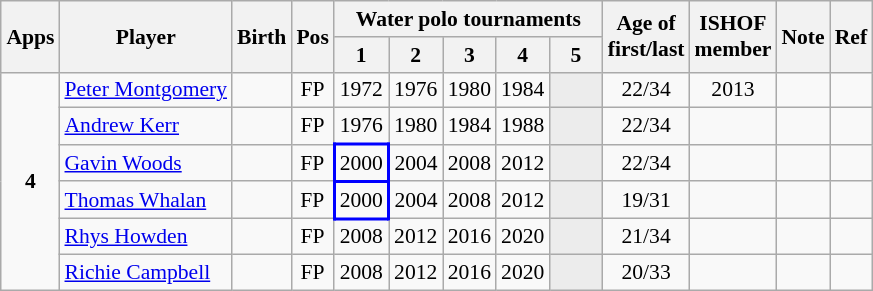<table class="wikitable sortable" style="text-align: center; font-size: 90%; margin-left: 1em;">
<tr>
<th rowspan="2">Apps</th>
<th rowspan="2">Player</th>
<th rowspan="2">Birth</th>
<th rowspan="2">Pos</th>
<th colspan="5">Water polo tournaments</th>
<th rowspan="2">Age of<br>first/last</th>
<th rowspan="2">ISHOF<br>member</th>
<th rowspan="2">Note</th>
<th rowspan="2" class="unsortable">Ref</th>
</tr>
<tr>
<th>1</th>
<th style="width: 2em;" class="unsortable">2</th>
<th style="width: 2em;" class="unsortable">3</th>
<th style="width: 2em;" class="unsortable">4</th>
<th style="width: 2em;" class="unsortable">5</th>
</tr>
<tr>
<td rowspan="6"><strong>4</strong></td>
<td style="text-align: left;" data-sort-value="Montgomery, Peter"><a href='#'>Peter Montgomery</a></td>
<td></td>
<td>FP</td>
<td>1972</td>
<td>1976</td>
<td>1980</td>
<td>1984</td>
<td style="background-color: #ececec;"></td>
<td>22/34</td>
<td>2013</td>
<td style="text-align: left;"></td>
<td></td>
</tr>
<tr>
<td style="text-align: left;" data-sort-value="Kerr, Andrew"><a href='#'>Andrew Kerr</a></td>
<td></td>
<td>FP</td>
<td>1976</td>
<td>1980</td>
<td>1984</td>
<td>1988</td>
<td style="background-color: #ececec;"></td>
<td>22/34</td>
<td></td>
<td style="text-align: left;"></td>
<td></td>
</tr>
<tr>
<td style="text-align: left;" data-sort-value="Woods, Gavin"><a href='#'>Gavin Woods</a></td>
<td></td>
<td>FP</td>
<td style="border: 2px solid blue;">2000</td>
<td>2004</td>
<td>2008</td>
<td>2012</td>
<td style="background-color: #ececec;"></td>
<td>22/34</td>
<td></td>
<td style="text-align: left;"></td>
<td></td>
</tr>
<tr>
<td style="text-align: left;" data-sort-value="Whalan, Thomas"><a href='#'>Thomas Whalan</a></td>
<td></td>
<td>FP</td>
<td style="border: 2px solid blue;">2000</td>
<td>2004</td>
<td>2008</td>
<td>2012</td>
<td style="background-color: #ececec;"></td>
<td>19/31</td>
<td></td>
<td style="text-align: left;"></td>
<td></td>
</tr>
<tr>
<td style="text-align: left;" data-sort-value="Howden, Rhys"><a href='#'>Rhys Howden</a></td>
<td></td>
<td>FP</td>
<td>2008</td>
<td>2012</td>
<td>2016</td>
<td>2020</td>
<td style="background-color: #ececec;"></td>
<td>21/34</td>
<td></td>
<td style="text-align: left;"></td>
<td></td>
</tr>
<tr>
<td style="text-align: left;" data-sort-value="Campbell, Richie"><a href='#'>Richie Campbell</a></td>
<td></td>
<td>FP</td>
<td>2008</td>
<td>2012</td>
<td>2016</td>
<td>2020</td>
<td style="background-color: #ececec;"></td>
<td>20/33</td>
<td></td>
<td style="text-align: left;"></td>
<td></td>
</tr>
</table>
